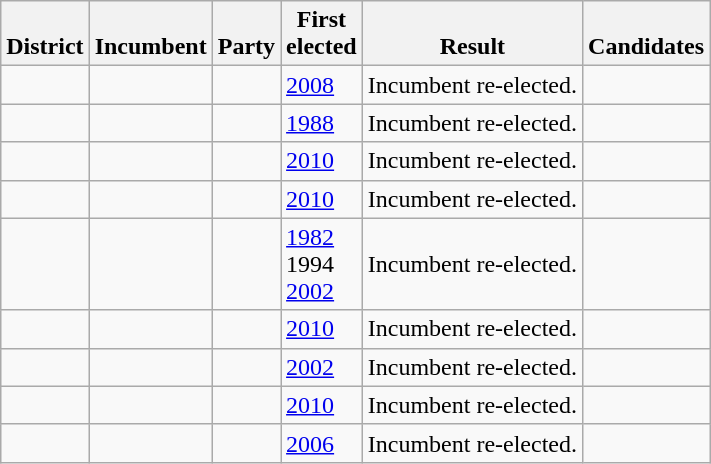<table class="wikitable sortable">
<tr valign=bottom>
<th>District</th>
<th>Incumbent</th>
<th>Party</th>
<th>First<br>elected</th>
<th>Result</th>
<th>Candidates</th>
</tr>
<tr>
<td></td>
<td></td>
<td></td>
<td><a href='#'>2008</a></td>
<td>Incumbent re-elected.</td>
<td nowrap></td>
</tr>
<tr>
<td></td>
<td></td>
<td></td>
<td><a href='#'>1988 </a></td>
<td>Incumbent re-elected.</td>
<td nowrap></td>
</tr>
<tr>
<td></td>
<td></td>
<td></td>
<td><a href='#'>2010</a></td>
<td>Incumbent re-elected.</td>
<td nowrap></td>
</tr>
<tr>
<td></td>
<td></td>
<td></td>
<td><a href='#'>2010</a></td>
<td>Incumbent re-elected.</td>
<td nowrap></td>
</tr>
<tr>
<td></td>
<td></td>
<td></td>
<td><a href='#'>1982</a><br>1994 <br><a href='#'>2002</a></td>
<td>Incumbent re-elected.</td>
<td nowrap></td>
</tr>
<tr>
<td></td>
<td></td>
<td></td>
<td><a href='#'>2010</a></td>
<td>Incumbent re-elected.</td>
<td nowrap></td>
</tr>
<tr>
<td></td>
<td></td>
<td></td>
<td><a href='#'>2002</a></td>
<td>Incumbent re-elected.</td>
<td nowrap></td>
</tr>
<tr>
<td></td>
<td></td>
<td></td>
<td><a href='#'>2010</a></td>
<td>Incumbent re-elected.</td>
<td nowrap></td>
</tr>
<tr>
<td></td>
<td></td>
<td></td>
<td><a href='#'>2006</a></td>
<td>Incumbent re-elected.</td>
<td nowrap></td>
</tr>
</table>
